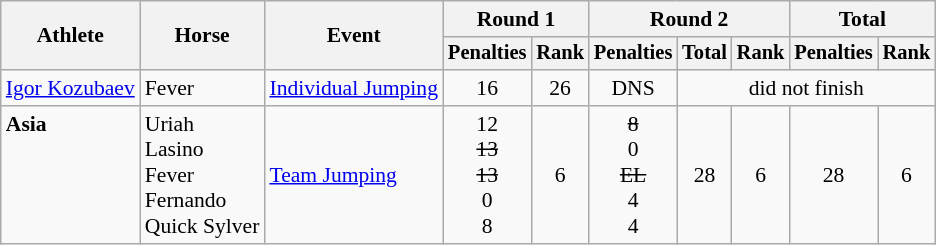<table class="wikitable" border="1" style="font-size:90%">
<tr>
<th rowspan=2>Athlete</th>
<th rowspan=2>Horse</th>
<th rowspan=2>Event</th>
<th colspan=2>Round 1</th>
<th colspan=3>Round 2</th>
<th colspan=2>Total</th>
</tr>
<tr style="font-size:95%">
<th>Penalties</th>
<th>Rank</th>
<th>Penalties</th>
<th>Total</th>
<th>Rank</th>
<th>Penalties</th>
<th>Rank</th>
</tr>
<tr align=center>
<td align=left><a href='#'>Igor Kozubaev</a></td>
<td align=left>Fever</td>
<td align=left><a href='#'>Individual Jumping</a></td>
<td>16</td>
<td>26</td>
<td>DNS</td>
<td colspan=4>did not finish</td>
</tr>
<tr align=center>
<td align=left><strong>Asia</strong><br><br><br><br><br></td>
<td align=left valign=bottom>Uriah<br>Lasino<br>Fever<br>Fernando<br>Quick Sylver</td>
<td align=left><a href='#'>Team Jumping</a></td>
<td valign=bottom>12<br><s>13</s><br><s>13</s><br>0<br>8</td>
<td>6</td>
<td valign=bottom><s>8</s><br>0<br><s>EL</s><br>4<br>4</td>
<td>28</td>
<td>6</td>
<td>28</td>
<td>6</td>
</tr>
</table>
